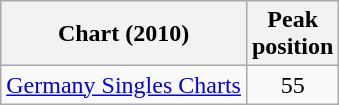<table class="wikitable sortable plainrowheaders" border="1">
<tr>
<th scope="col">Chart (2010)</th>
<th scope="col">Peak<br>position</th>
</tr>
<tr>
<td><a href='#'>Germany Singles Charts</a></td>
<td style="text-align:center;">55</td>
</tr>
</table>
